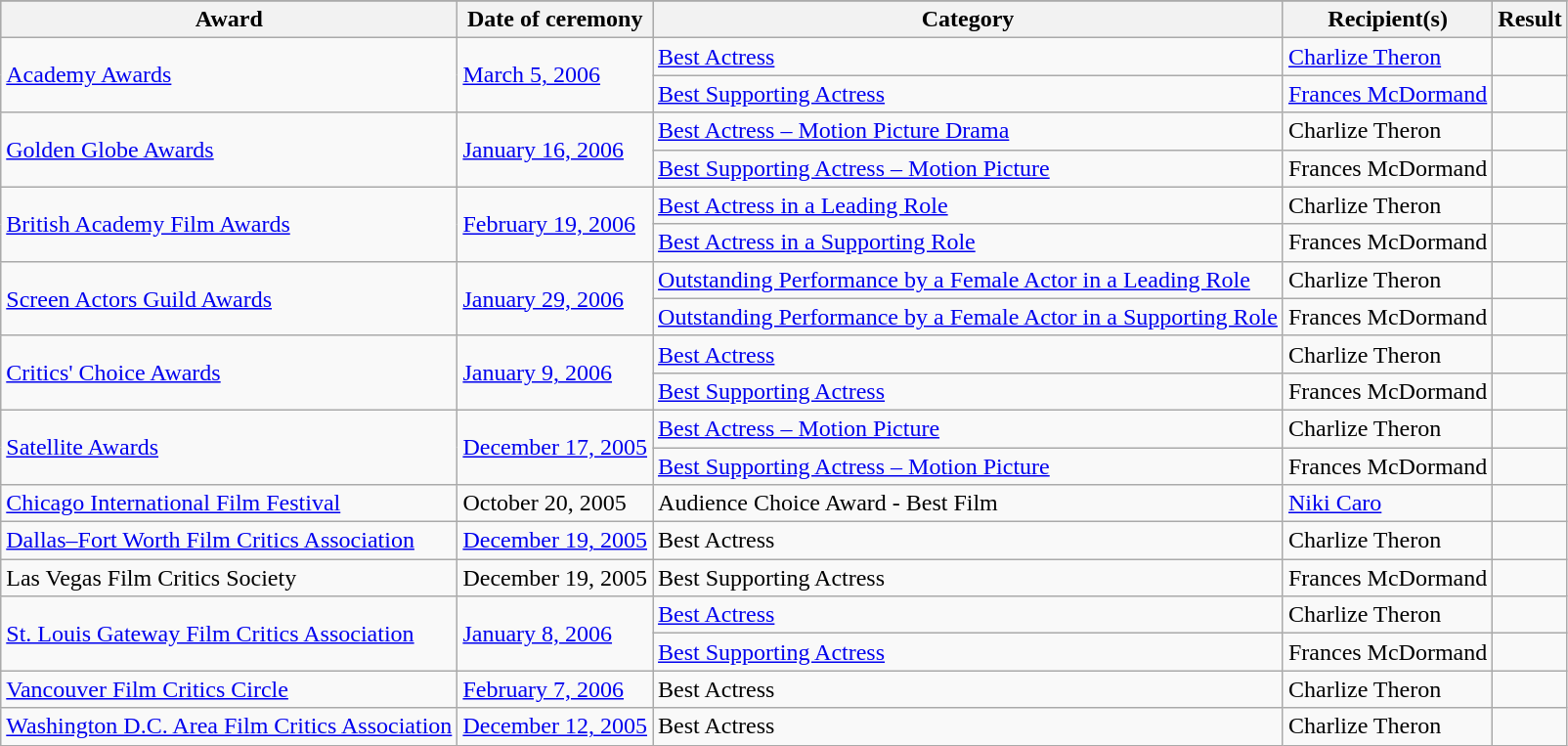<table class="wikitable sortable">
<tr style="background:#ccc; text-align:center;">
</tr>
<tr style="background:#ccc; text-align:center;">
<th>Award</th>
<th>Date of ceremony</th>
<th>Category</th>
<th>Recipient(s)</th>
<th>Result</th>
</tr>
<tr>
<td rowspan="2"><a href='#'>Academy Awards</a></td>
<td rowspan="2"><a href='#'>March 5, 2006</a></td>
<td><a href='#'>Best Actress</a></td>
<td><a href='#'>Charlize Theron</a></td>
<td></td>
</tr>
<tr>
<td><a href='#'>Best Supporting Actress</a></td>
<td><a href='#'>Frances McDormand</a></td>
<td></td>
</tr>
<tr>
<td rowspan="2"><a href='#'>Golden Globe Awards</a></td>
<td rowspan="2"><a href='#'>January 16, 2006</a></td>
<td><a href='#'>Best Actress – Motion Picture Drama</a></td>
<td>Charlize Theron</td>
<td></td>
</tr>
<tr>
<td><a href='#'>Best Supporting Actress – Motion Picture</a></td>
<td>Frances McDormand</td>
<td></td>
</tr>
<tr>
<td rowspan="2"><a href='#'>British Academy Film Awards</a></td>
<td rowspan="2"><a href='#'>February 19, 2006</a></td>
<td><a href='#'>Best Actress in a Leading Role</a></td>
<td>Charlize Theron</td>
<td></td>
</tr>
<tr>
<td><a href='#'>Best Actress in a Supporting Role</a></td>
<td>Frances McDormand</td>
<td></td>
</tr>
<tr>
<td rowspan="2"><a href='#'>Screen Actors Guild Awards</a></td>
<td rowspan="2"><a href='#'>January 29, 2006</a></td>
<td><a href='#'>Outstanding Performance by a Female Actor in a Leading Role</a></td>
<td>Charlize Theron</td>
<td></td>
</tr>
<tr>
<td><a href='#'>Outstanding Performance by a Female Actor in a Supporting Role</a></td>
<td>Frances McDormand</td>
<td></td>
</tr>
<tr>
<td rowspan="2"><a href='#'>Critics' Choice Awards</a></td>
<td rowspan="2"><a href='#'>January 9, 2006</a></td>
<td><a href='#'>Best Actress</a></td>
<td>Charlize Theron</td>
<td></td>
</tr>
<tr>
<td><a href='#'>Best Supporting Actress</a></td>
<td>Frances McDormand</td>
<td></td>
</tr>
<tr>
<td rowspan="2"><a href='#'>Satellite Awards</a></td>
<td rowspan="2"><a href='#'>December 17, 2005</a></td>
<td><a href='#'>Best Actress – Motion Picture</a></td>
<td>Charlize Theron</td>
<td></td>
</tr>
<tr>
<td><a href='#'>Best Supporting Actress – Motion Picture</a></td>
<td>Frances McDormand</td>
<td></td>
</tr>
<tr>
<td><a href='#'>Chicago International Film Festival</a></td>
<td>October 20, 2005</td>
<td>Audience Choice Award - Best Film</td>
<td><a href='#'>Niki Caro</a></td>
<td></td>
</tr>
<tr>
<td><a href='#'>Dallas–Fort Worth Film Critics Association</a></td>
<td><a href='#'>December 19, 2005</a></td>
<td>Best Actress</td>
<td>Charlize Theron</td>
<td></td>
</tr>
<tr>
<td>Las Vegas Film Critics Society</td>
<td>December 19, 2005</td>
<td>Best Supporting Actress</td>
<td>Frances McDormand</td>
<td></td>
</tr>
<tr>
<td rowspan="2"><a href='#'>St. Louis Gateway Film Critics Association</a></td>
<td rowspan="2"><a href='#'>January 8, 2006</a></td>
<td><a href='#'>Best Actress</a></td>
<td>Charlize Theron</td>
<td></td>
</tr>
<tr>
<td><a href='#'>Best Supporting Actress</a></td>
<td>Frances McDormand</td>
<td></td>
</tr>
<tr>
<td><a href='#'>Vancouver Film Critics Circle</a></td>
<td><a href='#'>February 7, 2006</a></td>
<td>Best Actress</td>
<td>Charlize Theron</td>
<td></td>
</tr>
<tr>
<td><a href='#'>Washington D.C. Area Film Critics Association</a></td>
<td><a href='#'>December 12, 2005</a></td>
<td>Best Actress</td>
<td>Charlize Theron</td>
<td></td>
</tr>
</table>
